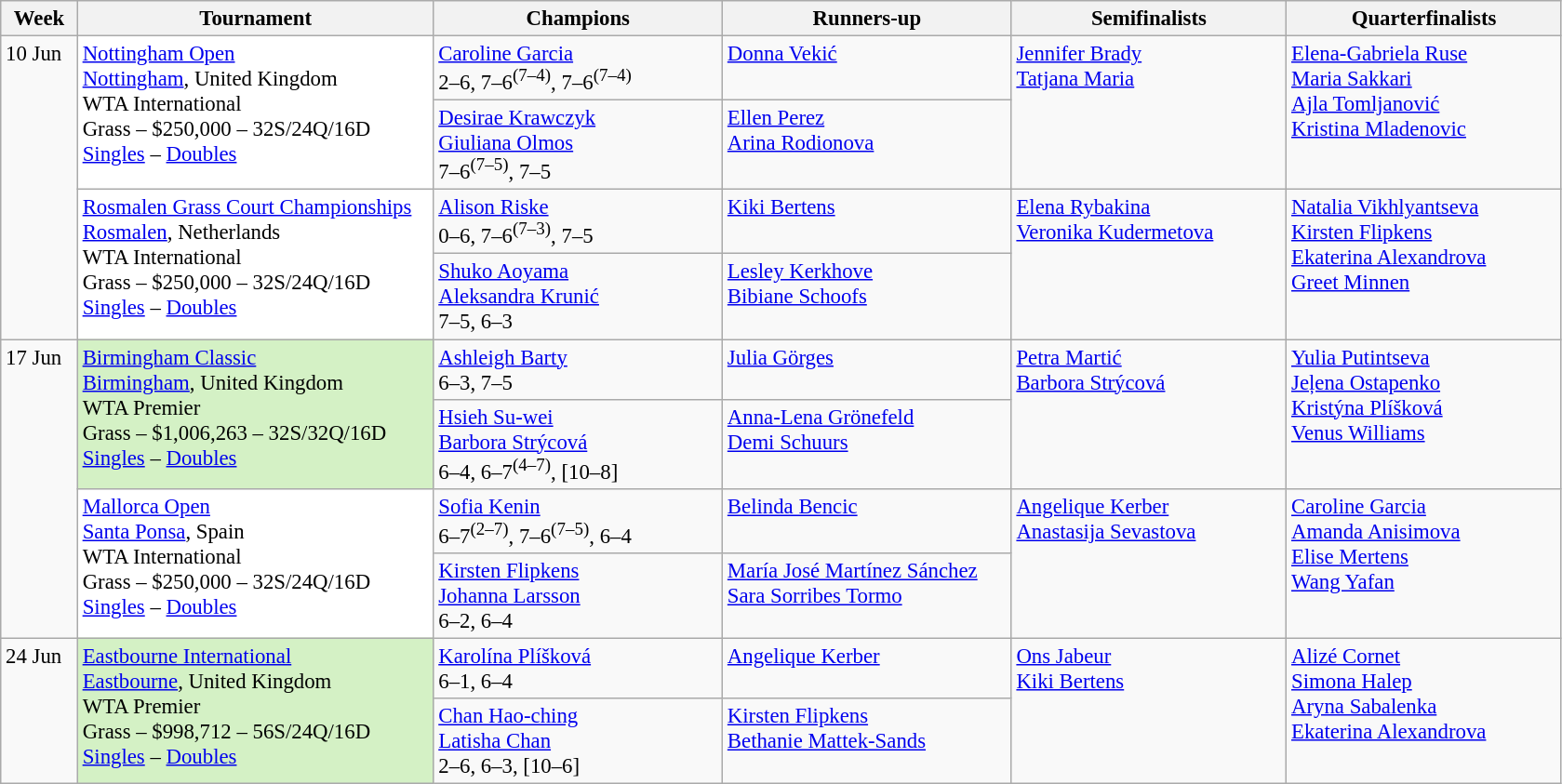<table class=wikitable style=font-size:95%>
<tr>
<th style="width:48px;">Week</th>
<th style="width:248px;">Tournament</th>
<th style="width:200px;">Champions</th>
<th style="width:200px;">Runners-up</th>
<th style="width:190px;">Semifinalists</th>
<th style="width:190px;">Quarterfinalists</th>
</tr>
<tr valign=top>
<td rowspan=4>10 Jun</td>
<td style="background:#fff;" rowspan="2"><a href='#'>Nottingham Open</a><br> <a href='#'>Nottingham</a>, United Kingdom<br>WTA International<br>Grass – $250,000 – 32S/24Q/16D<br><a href='#'>Singles</a> – <a href='#'>Doubles</a></td>
<td> <a href='#'>Caroline Garcia</a> <br> 2–6, 7–6<sup>(7–4)</sup>, 7–6<sup>(7–4)</sup></td>
<td> <a href='#'>Donna Vekić</a></td>
<td rowspan=2> <a href='#'>Jennifer Brady</a> <br>  <a href='#'>Tatjana Maria</a></td>
<td rowspan=2> <a href='#'>Elena-Gabriela Ruse</a> <br> <a href='#'>Maria Sakkari</a> <br> <a href='#'>Ajla Tomljanović</a> <br>  <a href='#'>Kristina Mladenovic</a></td>
</tr>
<tr valign=top>
<td> <a href='#'>Desirae Krawczyk</a> <br>  <a href='#'>Giuliana Olmos</a> <br> 7–6<sup>(7–5)</sup>, 7–5</td>
<td> <a href='#'>Ellen Perez</a> <br>  <a href='#'>Arina Rodionova</a></td>
</tr>
<tr valign=top>
<td style="background:#fff;" rowspan="2"><a href='#'>Rosmalen Grass Court Championships</a><br> <a href='#'>Rosmalen</a>, Netherlands<br>WTA International<br>Grass – $250,000 – 32S/24Q/16D<br><a href='#'>Singles</a> – <a href='#'>Doubles</a></td>
<td> <a href='#'>Alison Riske</a> <br> 0–6, 7–6<sup>(7–3)</sup>, 7–5</td>
<td> <a href='#'>Kiki Bertens</a></td>
<td rowspan=2> <a href='#'>Elena Rybakina</a> <br> <a href='#'>Veronika Kudermetova</a></td>
<td rowspan=2> <a href='#'>Natalia Vikhlyantseva</a><br> <a href='#'>Kirsten Flipkens</a> <br> <a href='#'>Ekaterina Alexandrova</a> <br>  <a href='#'>Greet Minnen</a></td>
</tr>
<tr valign=top>
<td> <a href='#'>Shuko Aoyama</a> <br>  <a href='#'>Aleksandra Krunić</a> <br> 7–5, 6–3</td>
<td> <a href='#'>Lesley Kerkhove</a> <br>  <a href='#'>Bibiane Schoofs</a></td>
</tr>
<tr valign=top>
<td rowspan=4>17 Jun</td>
<td style="background:#D4F1C5;" rowspan="2"><a href='#'>Birmingham Classic</a><br> <a href='#'>Birmingham</a>, United Kingdom<br>WTA Premier<br>Grass – $1,006,263 – 32S/32Q/16D<br><a href='#'>Singles</a> – <a href='#'>Doubles</a></td>
<td> <a href='#'>Ashleigh Barty</a> <br> 6–3, 7–5</td>
<td> <a href='#'>Julia Görges</a></td>
<td rowspan=2> <a href='#'>Petra Martić</a> <br>  <a href='#'>Barbora Strýcová</a></td>
<td rowspan=2> <a href='#'>Yulia Putintseva</a><br> <a href='#'>Jeļena Ostapenko</a> <br> <a href='#'>Kristýna Plíšková</a> <br>  <a href='#'>Venus Williams</a></td>
</tr>
<tr valign=top>
<td> <a href='#'>Hsieh Su-wei</a> <br>  <a href='#'>Barbora Strýcová</a> <br> 6–4, 6–7<sup>(4–7)</sup>, [10–8]</td>
<td> <a href='#'>Anna-Lena Grönefeld</a> <br>  <a href='#'>Demi Schuurs</a></td>
</tr>
<tr valign=top>
<td style="background:#fff;" rowspan="2"><a href='#'>Mallorca Open</a><br> <a href='#'>Santa Ponsa</a>, Spain<br>WTA International<br>Grass – $250,000 – 32S/24Q/16D<br><a href='#'>Singles</a> – <a href='#'>Doubles</a></td>
<td> <a href='#'>Sofia Kenin</a> <br> 6–7<sup>(2–7)</sup>, 7–6<sup>(7–5)</sup>, 6–4</td>
<td> <a href='#'>Belinda Bencic</a></td>
<td rowspan=2> <a href='#'>Angelique Kerber</a> <br>  <a href='#'>Anastasija Sevastova</a></td>
<td rowspan=2> <a href='#'>Caroline Garcia</a> <br> <a href='#'>Amanda Anisimova</a> <br> <a href='#'>Elise Mertens</a> <br>  <a href='#'>Wang Yafan</a></td>
</tr>
<tr valign=top>
<td> <a href='#'>Kirsten Flipkens</a> <br>  <a href='#'>Johanna Larsson</a> <br> 6–2, 6–4</td>
<td> <a href='#'>María José Martínez Sánchez</a> <br>  <a href='#'>Sara Sorribes Tormo</a></td>
</tr>
<tr valign=top>
<td rowspan=2>24 Jun</td>
<td style="background:#D4F1C5;" rowspan="2"><a href='#'>Eastbourne International</a><br> <a href='#'>Eastbourne</a>, United Kingdom<br>WTA Premier<br>Grass – $998,712 – 56S/24Q/16D<br><a href='#'>Singles</a> – <a href='#'>Doubles</a></td>
<td> <a href='#'>Karolína Plíšková</a> <br> 6–1, 6–4</td>
<td> <a href='#'>Angelique Kerber</a></td>
<td rowspan=2> <a href='#'>Ons Jabeur</a> <br>  <a href='#'>Kiki Bertens</a></td>
<td rowspan=2> <a href='#'>Alizé Cornet</a> <br> <a href='#'>Simona Halep</a> <br> <a href='#'>Aryna Sabalenka</a><br>  <a href='#'>Ekaterina Alexandrova</a></td>
</tr>
<tr valign=top>
<td> <a href='#'>Chan Hao-ching</a> <br>  <a href='#'>Latisha Chan</a> <br> 2–6, 6–3, [10–6]</td>
<td> <a href='#'>Kirsten Flipkens</a> <br>  <a href='#'>Bethanie Mattek-Sands</a></td>
</tr>
</table>
